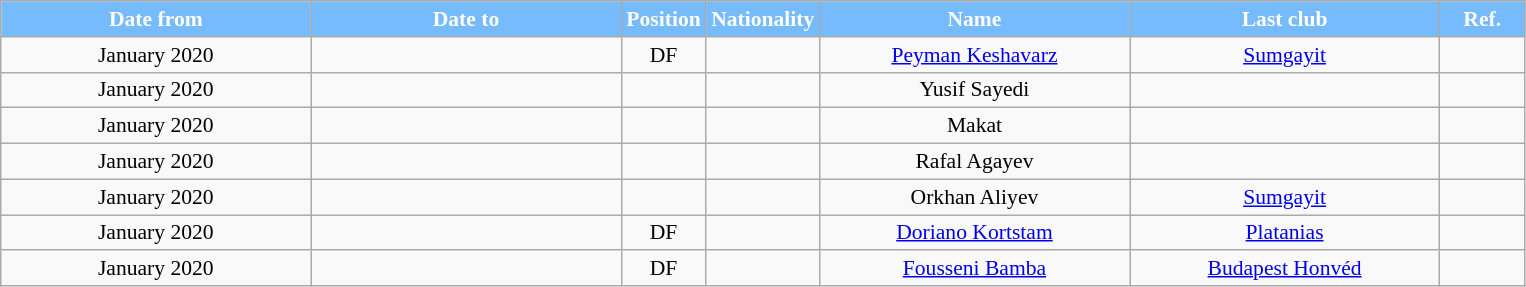<table class="wikitable"  style="text-align:center; font-size:90%; ">
<tr>
<th style="background:#77BBFF; color:#FFFFFF; width:200px;">Date from</th>
<th style="background:#77BBFF; color:#FFFFFF; width:200px;">Date to</th>
<th style="background:#77BBFF; color:#FFFFFF; width:50px;">Position</th>
<th style="background:#77BBFF; color:#FFFFFF; width:50px;">Nationality</th>
<th style="background:#77BBFF; color:#FFFFFF; width:200px;">Name</th>
<th style="background:#77BBFF; color:#FFFFFF; width:200px;">Last club</th>
<th style="background:#77BBFF; color:#FFFFFF; width:50px;">Ref.</th>
</tr>
<tr>
<td>January 2020</td>
<td></td>
<td>DF</td>
<td></td>
<td><a href='#'>Peyman Keshavarz</a></td>
<td><a href='#'>Sumgayit</a></td>
<td></td>
</tr>
<tr>
<td>January 2020</td>
<td></td>
<td></td>
<td></td>
<td>Yusif Sayedi</td>
<td></td>
<td></td>
</tr>
<tr>
<td>January 2020</td>
<td></td>
<td></td>
<td></td>
<td>Makat</td>
<td></td>
<td></td>
</tr>
<tr>
<td>January 2020</td>
<td></td>
<td></td>
<td></td>
<td>Rafal Agayev</td>
<td></td>
<td></td>
</tr>
<tr>
<td>January 2020</td>
<td></td>
<td></td>
<td></td>
<td>Orkhan Aliyev</td>
<td><a href='#'>Sumgayit</a></td>
<td></td>
</tr>
<tr>
<td>January 2020</td>
<td></td>
<td>DF</td>
<td></td>
<td><a href='#'>Doriano Kortstam</a></td>
<td><a href='#'>Platanias</a></td>
<td></td>
</tr>
<tr>
<td>January 2020</td>
<td></td>
<td>DF</td>
<td></td>
<td><a href='#'>Fousseni Bamba</a></td>
<td><a href='#'>Budapest Honvéd</a></td>
<td></td>
</tr>
</table>
